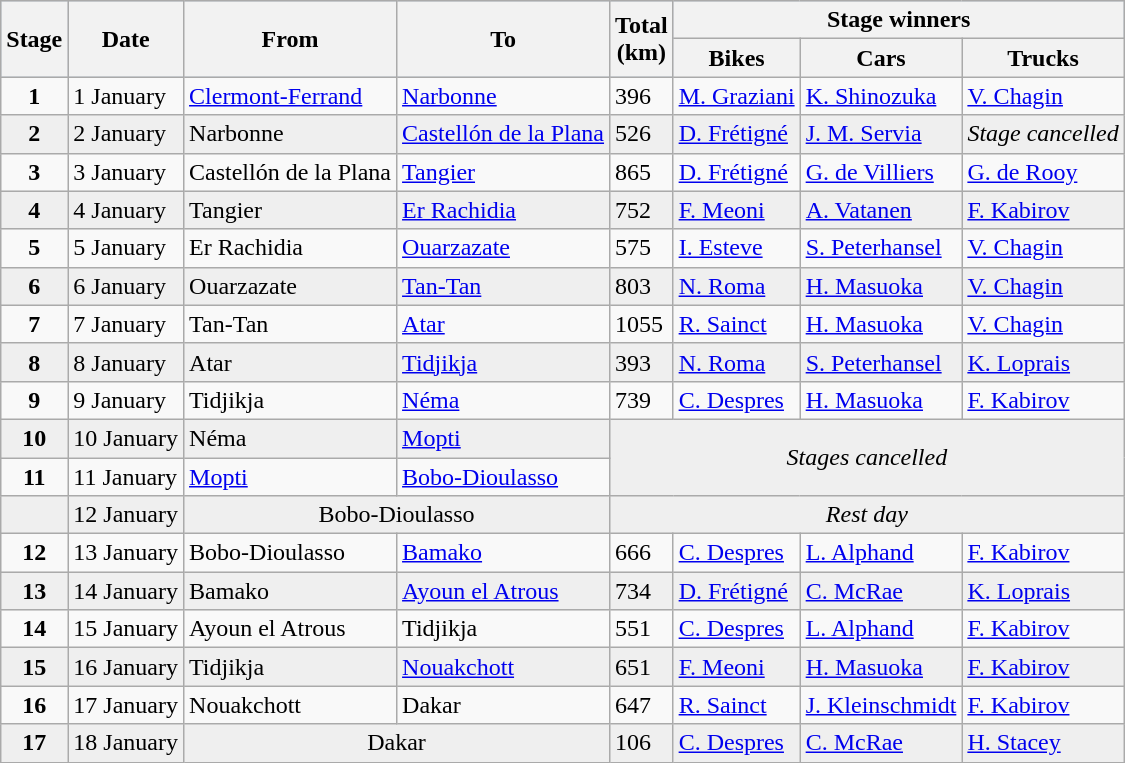<table class="wikitable sortable">
<tr style="background:lightsteelblue;">
<th rowspan=2 align=center>Stage</th>
<th rowspan=2 align=center>Date</th>
<th rowspan=2 align=center>From</th>
<th rowspan=2 align=center>To</th>
<th rowspan=2 align=center>Total<br>(km)</th>
<th colspan=3 align=center>Stage winners</th>
</tr>
<tr>
<th align=center>Bikes</th>
<th align=center>Cars</th>
<th align=center>Trucks</th>
</tr>
<tr>
<td align=center><strong>1</strong></td>
<td>1 January</td>
<td> <a href='#'>Clermont-Ferrand</a></td>
<td> <a href='#'>Narbonne</a></td>
<td>396</td>
<td> <a href='#'>M. Graziani</a></td>
<td> <a href='#'>K. Shinozuka</a></td>
<td> <a href='#'>V. Chagin</a></td>
</tr>
<tr style="background:#efefef;">
<td align=center><strong>2</strong></td>
<td>2 January</td>
<td> Narbonne</td>
<td> <a href='#'>Castellón de la Plana</a></td>
<td>526</td>
<td> <a href='#'>D. Frétigné</a></td>
<td> <a href='#'>J. M. Servia</a></td>
<td align=center><em>Stage cancelled</em></td>
</tr>
<tr>
<td align=center><strong>3</strong></td>
<td>3 January</td>
<td> Castellón de la Plana</td>
<td> <a href='#'>Tangier</a></td>
<td>865</td>
<td> <a href='#'>D. Frétigné</a></td>
<td> <a href='#'>G. de Villiers</a></td>
<td> <a href='#'>G. de Rooy</a></td>
</tr>
<tr style="background:#efefef;">
<td align=center><strong>4</strong></td>
<td>4 January</td>
<td> Tangier</td>
<td> <a href='#'>Er Rachidia</a></td>
<td>752</td>
<td> <a href='#'>F. Meoni</a></td>
<td> <a href='#'>A. Vatanen</a></td>
<td> <a href='#'>F. Kabirov</a></td>
</tr>
<tr>
<td align=center><strong>5</strong></td>
<td>5 January</td>
<td> Er Rachidia</td>
<td> <a href='#'>Ouarzazate</a></td>
<td>575</td>
<td> <a href='#'>I. Esteve</a></td>
<td> <a href='#'>S. Peterhansel</a></td>
<td> <a href='#'>V. Chagin</a></td>
</tr>
<tr style="background:#efefef;">
<td align=center><strong>6</strong></td>
<td>6 January</td>
<td> Ouarzazate</td>
<td> <a href='#'>Tan-Tan</a></td>
<td>803</td>
<td> <a href='#'>N. Roma</a></td>
<td> <a href='#'>H. Masuoka</a></td>
<td> <a href='#'>V. Chagin</a></td>
</tr>
<tr>
<td align=center><strong>7</strong></td>
<td>7 January</td>
<td> Tan-Tan</td>
<td> <a href='#'>Atar</a></td>
<td>1055</td>
<td> <a href='#'>R. Sainct</a></td>
<td> <a href='#'>H. Masuoka</a></td>
<td> <a href='#'>V. Chagin</a></td>
</tr>
<tr style="background:#efefef;">
<td align=center><strong>8</strong></td>
<td>8 January</td>
<td> Atar</td>
<td> <a href='#'>Tidjikja</a></td>
<td>393</td>
<td> <a href='#'>N. Roma</a></td>
<td> <a href='#'>S. Peterhansel</a></td>
<td> <a href='#'>K. Loprais</a></td>
</tr>
<tr>
<td align=center><strong>9</strong></td>
<td>9 January</td>
<td> Tidjikja</td>
<td> <a href='#'>Néma</a></td>
<td>739</td>
<td> <a href='#'>C. Despres</a></td>
<td> <a href='#'>H. Masuoka</a></td>
<td> <a href='#'>F. Kabirov</a></td>
</tr>
<tr style="background:#efefef;">
<td align=center><strong>10</strong></td>
<td>10 January</td>
<td> Néma</td>
<td> <a href='#'>Mopti</a></td>
<td rowspan=2 colspan=4 align=center><em>Stages cancelled</em></td>
</tr>
<tr>
<td align=center><strong>11</strong></td>
<td>11 January</td>
<td> <a href='#'>Mopti</a></td>
<td> <a href='#'>Bobo-Dioulasso</a></td>
</tr>
<tr style="background:#efefef;">
<td></td>
<td>12 January</td>
<td colspan=2 align=center> Bobo-Dioulasso</td>
<td colspan=4 align=center><em>Rest day</em></td>
</tr>
<tr>
<td align=center><strong>12</strong></td>
<td>13 January</td>
<td> Bobo-Dioulasso</td>
<td> <a href='#'>Bamako</a></td>
<td>666</td>
<td> <a href='#'>C. Despres</a></td>
<td> <a href='#'>L. Alphand</a></td>
<td> <a href='#'>F. Kabirov</a></td>
</tr>
<tr style="background:#efefef;">
<td align=center><strong>13</strong></td>
<td>14 January</td>
<td> Bamako</td>
<td> <a href='#'>Ayoun el Atrous</a></td>
<td>734</td>
<td> <a href='#'>D. Frétigné</a></td>
<td> <a href='#'>C. McRae</a></td>
<td> <a href='#'>K. Loprais</a></td>
</tr>
<tr>
<td align=center><strong>14</strong></td>
<td>15 January</td>
<td> Ayoun el Atrous</td>
<td> Tidjikja</td>
<td>551</td>
<td> <a href='#'>C. Despres</a></td>
<td> <a href='#'>L. Alphand</a></td>
<td> <a href='#'>F. Kabirov</a></td>
</tr>
<tr style="background:#efefef;">
<td align=center><strong>15</strong></td>
<td>16 January</td>
<td> Tidjikja</td>
<td> <a href='#'>Nouakchott</a></td>
<td>651</td>
<td> <a href='#'>F. Meoni</a></td>
<td> <a href='#'>H. Masuoka</a></td>
<td> <a href='#'>F. Kabirov</a></td>
</tr>
<tr>
<td align=center><strong>16</strong></td>
<td>17 January</td>
<td> Nouakchott</td>
<td> Dakar</td>
<td>647</td>
<td> <a href='#'>R. Sainct</a></td>
<td> <a href='#'>J. Kleinschmidt</a></td>
<td> <a href='#'>F. Kabirov</a></td>
</tr>
<tr style="background:#efefef;">
<td align=center><strong>17</strong></td>
<td>18 January</td>
<td colspan=2 align=center> Dakar</td>
<td>106</td>
<td> <a href='#'>C. Despres</a></td>
<td> <a href='#'>C. McRae</a></td>
<td> <a href='#'>H. Stacey</a></td>
</tr>
</table>
